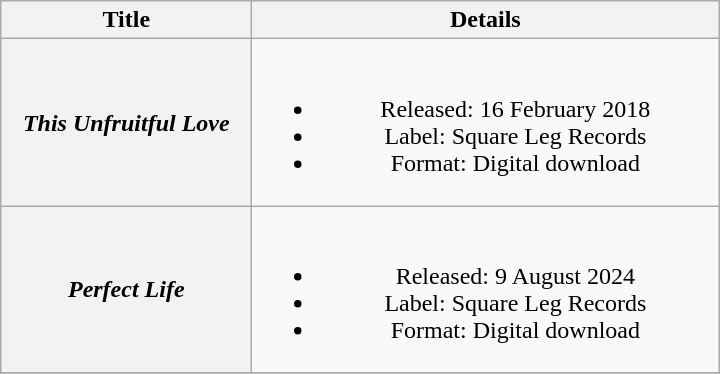<table class="wikitable plainrowheaders" style="text-align:center">
<tr>
<th scope="col" style="width:10em;">Title</th>
<th scope="col" style="width:19em;">Details</th>
</tr>
<tr>
<th scope="row"><em>This Unfruitful Love</em></th>
<td><br><ul><li>Released: 16 February 2018</li><li>Label: Square Leg Records</li><li>Format: Digital download</li></ul></td>
</tr>
<tr>
<th scope="row"><em>Perfect Life</em></th>
<td><br><ul><li>Released: 9 August 2024</li><li>Label: Square Leg Records</li><li>Format: Digital download</li></ul></td>
</tr>
<tr>
</tr>
</table>
